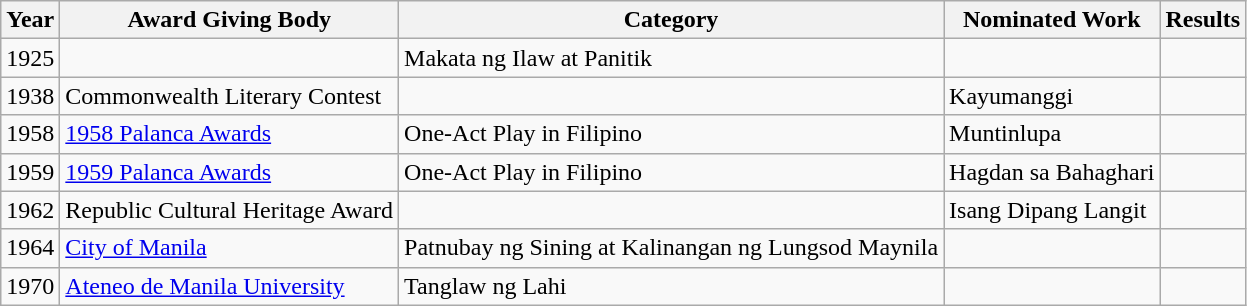<table class="wikitable">
<tr>
<th>Year</th>
<th>Award Giving Body</th>
<th>Category</th>
<th>Nominated Work</th>
<th>Results</th>
</tr>
<tr>
<td>1925</td>
<td></td>
<td>Makata ng Ilaw at Panitik</td>
<td></td>
<td></td>
</tr>
<tr>
<td>1938</td>
<td>Commonwealth Literary Contest</td>
<td></td>
<td>Kayumanggi</td>
<td></td>
</tr>
<tr>
<td>1958</td>
<td><a href='#'>1958 Palanca Awards</a></td>
<td>One-Act Play in Filipino</td>
<td>Muntinlupa</td>
<td></td>
</tr>
<tr>
<td>1959</td>
<td><a href='#'>1959 Palanca Awards</a></td>
<td>One-Act Play in Filipino</td>
<td>Hagdan sa Bahaghari</td>
<td></td>
</tr>
<tr>
<td>1962</td>
<td>Republic Cultural Heritage Award</td>
<td></td>
<td>Isang Dipang Langit</td>
<td></td>
</tr>
<tr>
<td>1964</td>
<td><a href='#'>City of Manila</a></td>
<td>Patnubay ng Sining at Kalinangan ng Lungsod Maynila</td>
<td></td>
<td></td>
</tr>
<tr>
<td>1970</td>
<td><a href='#'>Ateneo de Manila University</a></td>
<td>Tanglaw ng Lahi</td>
<td></td>
<td></td>
</tr>
</table>
